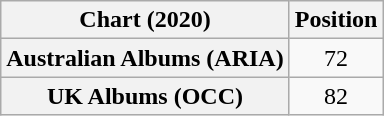<table class="wikitable sortable plainrowheaders" style="text-align:center">
<tr>
<th scope="col">Chart (2020)</th>
<th scope="col">Position</th>
</tr>
<tr>
<th scope="row">Australian Albums (ARIA)</th>
<td>72</td>
</tr>
<tr>
<th scope="row">UK Albums (OCC)</th>
<td>82</td>
</tr>
</table>
